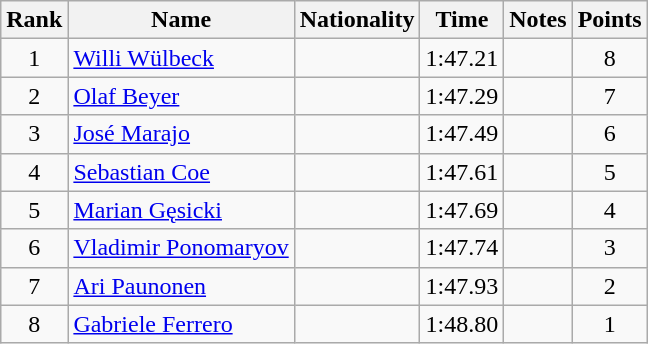<table class="wikitable sortable" style="text-align:center">
<tr>
<th>Rank</th>
<th>Name</th>
<th>Nationality</th>
<th>Time</th>
<th>Notes</th>
<th>Points</th>
</tr>
<tr>
<td>1</td>
<td align=left><a href='#'>Willi Wülbeck</a></td>
<td align=left></td>
<td>1:47.21</td>
<td></td>
<td>8</td>
</tr>
<tr>
<td>2</td>
<td align=left><a href='#'>Olaf Beyer</a></td>
<td align=left></td>
<td>1:47.29</td>
<td></td>
<td>7</td>
</tr>
<tr>
<td>3</td>
<td align=left><a href='#'>José Marajo</a></td>
<td align=left></td>
<td>1:47.49</td>
<td></td>
<td>6</td>
</tr>
<tr>
<td>4</td>
<td align=left><a href='#'>Sebastian Coe</a></td>
<td align=left></td>
<td>1:47.61</td>
<td></td>
<td>5</td>
</tr>
<tr>
<td>5</td>
<td align=left><a href='#'>Marian Gęsicki</a></td>
<td align=left></td>
<td>1:47.69</td>
<td></td>
<td>4</td>
</tr>
<tr>
<td>6</td>
<td align=left><a href='#'>Vladimir Ponomaryov</a></td>
<td align=left></td>
<td>1:47.74</td>
<td></td>
<td>3</td>
</tr>
<tr>
<td>7</td>
<td align=left><a href='#'>Ari Paunonen</a></td>
<td align=left></td>
<td>1:47.93</td>
<td></td>
<td>2</td>
</tr>
<tr>
<td>8</td>
<td align=left><a href='#'>Gabriele Ferrero</a></td>
<td align=left></td>
<td>1:48.80</td>
<td></td>
<td>1</td>
</tr>
</table>
